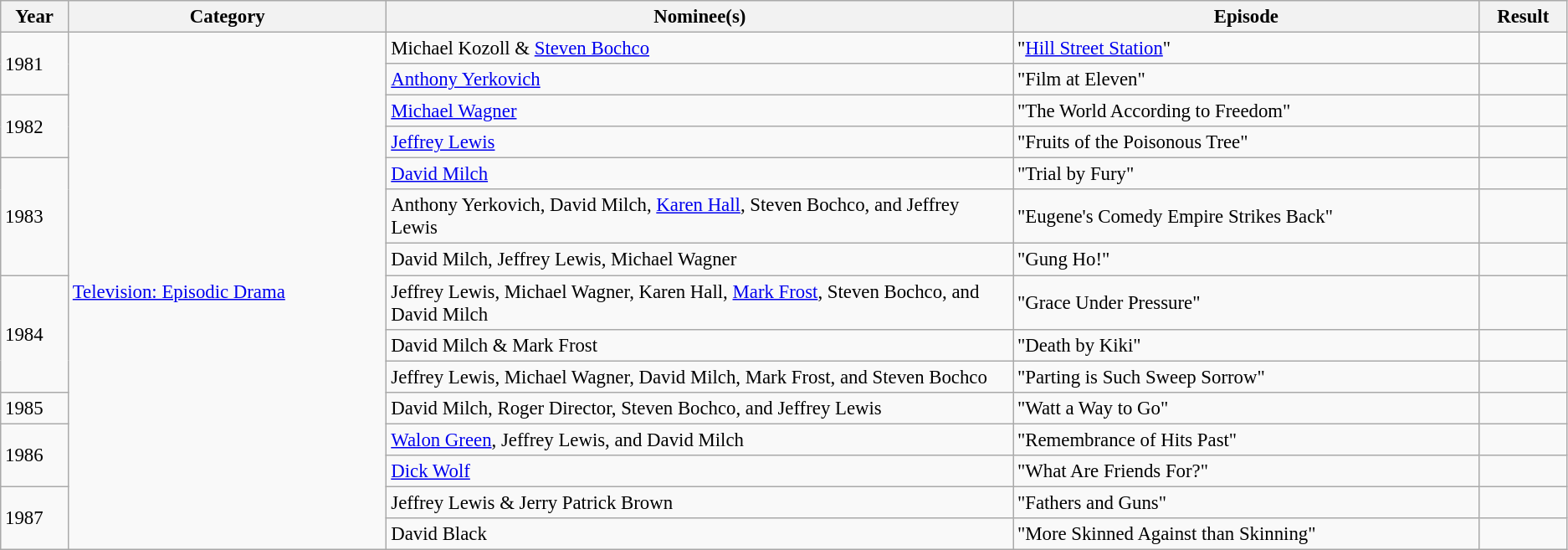<table class="wikitable" style="font-size: 95%">
<tr>
<th>Year</th>
<th>Category</th>
<th style="width:40%;">Nominee(s)</th>
<th>Episode</th>
<th>Result</th>
</tr>
<tr>
<td rowspan=2>1981</td>
<td rowspan=15><a href='#'>Television: Episodic Drama</a></td>
<td>Michael Kozoll & <a href='#'>Steven Bochco</a></td>
<td>"<a href='#'>Hill Street Station</a>"</td>
<td></td>
</tr>
<tr>
<td><a href='#'>Anthony Yerkovich</a></td>
<td>"Film at Eleven"</td>
<td></td>
</tr>
<tr>
<td rowspan=2>1982</td>
<td><a href='#'>Michael Wagner</a></td>
<td>"The World According to Freedom"</td>
<td></td>
</tr>
<tr>
<td><a href='#'>Jeffrey Lewis</a></td>
<td>"Fruits of the Poisonous Tree"</td>
<td></td>
</tr>
<tr>
<td rowspan=3>1983</td>
<td><a href='#'>David Milch</a></td>
<td>"Trial by Fury"</td>
<td></td>
</tr>
<tr>
<td>Anthony Yerkovich, David Milch, <a href='#'>Karen Hall</a>, Steven Bochco, and Jeffrey Lewis</td>
<td>"Eugene's Comedy Empire Strikes Back"</td>
<td></td>
</tr>
<tr>
<td>David Milch, Jeffrey Lewis, Michael Wagner</td>
<td>"Gung Ho!"</td>
<td></td>
</tr>
<tr>
<td rowspan=3>1984</td>
<td>Jeffrey Lewis, Michael Wagner, Karen Hall, <a href='#'>Mark Frost</a>, Steven Bochco, and David Milch</td>
<td>"Grace Under Pressure"</td>
<td></td>
</tr>
<tr>
<td>David Milch & Mark Frost</td>
<td>"Death by Kiki"</td>
<td></td>
</tr>
<tr>
<td>Jeffrey Lewis, Michael Wagner, David Milch, Mark Frost, and Steven Bochco</td>
<td>"Parting is Such Sweep Sorrow"</td>
<td></td>
</tr>
<tr>
<td>1985</td>
<td>David Milch, Roger Director, Steven Bochco, and Jeffrey Lewis</td>
<td>"Watt a Way to Go"</td>
<td></td>
</tr>
<tr>
<td rowspan=2>1986</td>
<td><a href='#'>Walon Green</a>, Jeffrey Lewis, and David Milch</td>
<td>"Remembrance of Hits Past"</td>
<td></td>
</tr>
<tr>
<td><a href='#'>Dick Wolf</a></td>
<td>"What Are Friends For?"</td>
<td></td>
</tr>
<tr>
<td rowspan=2>1987</td>
<td>Jeffrey Lewis & Jerry Patrick Brown</td>
<td>"Fathers and Guns"</td>
<td></td>
</tr>
<tr>
<td>David Black</td>
<td>"More Skinned Against than Skinning"</td>
<td></td>
</tr>
</table>
